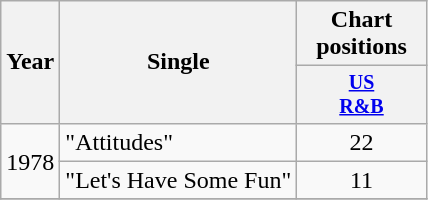<table class="wikitable" style="text-align:center;">
<tr>
<th rowspan="2">Year</th>
<th rowspan="2">Single</th>
<th colspan="2">Chart positions</th>
</tr>
<tr style="font-size:smaller;">
<th width="80"><a href='#'>US<br>R&B</a></th>
</tr>
<tr>
<td rowspan="2">1978</td>
<td align="left">"Attitudes"</td>
<td>22</td>
</tr>
<tr>
<td align="left">"Let's Have Some Fun"</td>
<td>11</td>
</tr>
<tr>
</tr>
</table>
